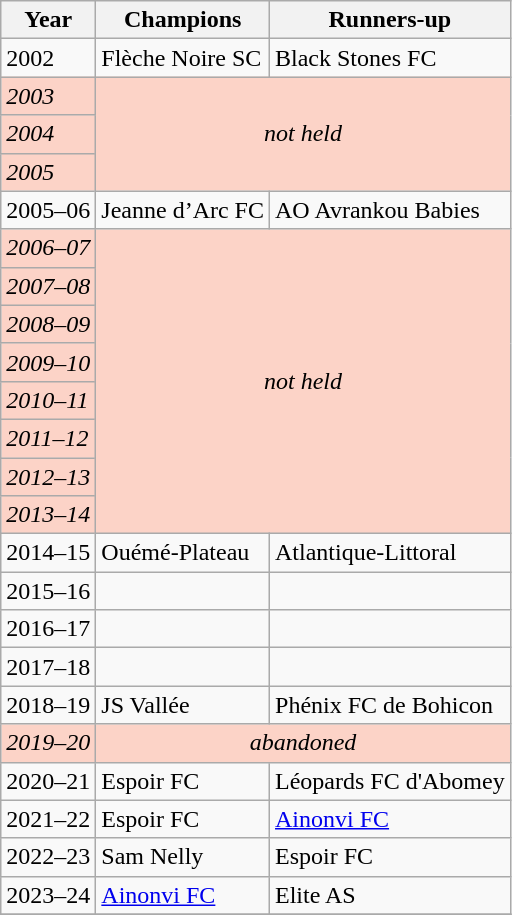<table class="wikitable">
<tr>
<th>Year</th>
<th>Champions</th>
<th>Runners-up</th>
</tr>
<tr>
<td>2002</td>
<td>Flèche Noire SC</td>
<td>Black Stones FC</td>
</tr>
<tr bgcolor=#fcd3c7>
<td><em>2003</em></td>
<td align=center colspan=2 rowspan=3><em>not held</em></td>
</tr>
<tr bgcolor=#fcd3c7>
<td><em>2004</em></td>
</tr>
<tr bgcolor=#fcd3c7>
<td><em>2005</em></td>
</tr>
<tr>
<td>2005–06</td>
<td>Jeanne d’Arc FC</td>
<td>AO Avrankou Babies</td>
</tr>
<tr bgcolor=#fcd3c7>
<td><em>2006–07</em></td>
<td align=center colspan=2 rowspan=8><em>not held</em></td>
</tr>
<tr bgcolor=#fcd3c7>
<td><em>2007–08</em></td>
</tr>
<tr bgcolor=#fcd3c7>
<td><em>2008–09</em></td>
</tr>
<tr bgcolor=#fcd3c7>
<td><em>2009–10</em></td>
</tr>
<tr bgcolor=#fcd3c7>
<td><em>2010–11</em></td>
</tr>
<tr bgcolor=#fcd3c7>
<td><em>2011–12</em></td>
</tr>
<tr bgcolor=#fcd3c7>
<td><em>2012–13</em></td>
</tr>
<tr bgcolor=#fcd3c7>
<td><em>2013–14</em></td>
</tr>
<tr>
<td>2014–15</td>
<td>Ouémé-Plateau</td>
<td>Atlantique-Littoral</td>
</tr>
<tr>
<td>2015–16</td>
<td></td>
<td></td>
</tr>
<tr>
<td>2016–17</td>
<td></td>
<td></td>
</tr>
<tr>
<td>2017–18</td>
<td></td>
<td></td>
</tr>
<tr>
<td>2018–19</td>
<td>JS Vallée</td>
<td>Phénix FC de Bohicon</td>
</tr>
<tr bgcolor=#fcd3c7>
<td><em>2019–20</em></td>
<td align=center colspan=2><em>abandoned </em></td>
</tr>
<tr>
<td>2020–21</td>
<td>Espoir FC</td>
<td>Léopards FC d'Abomey</td>
</tr>
<tr>
<td>2021–22</td>
<td>Espoir FC</td>
<td><a href='#'>Ainonvi FC</a></td>
</tr>
<tr>
<td>2022–23</td>
<td>Sam Nelly </td>
<td>Espoir FC</td>
</tr>
<tr>
<td>2023–24</td>
<td><a href='#'>Ainonvi FC</a></td>
<td>Elite AS</td>
</tr>
<tr>
</tr>
</table>
